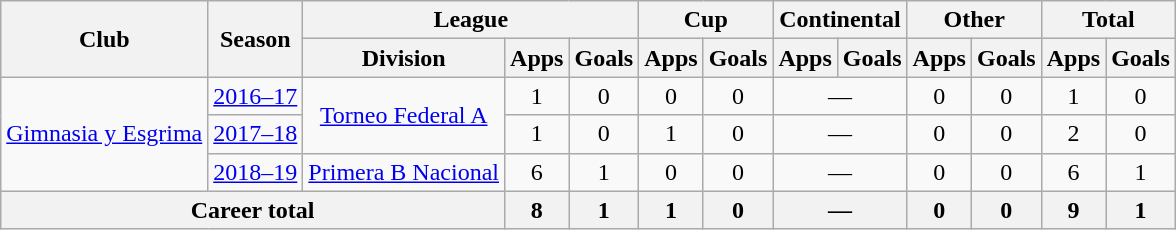<table class="wikitable" style="text-align:center">
<tr>
<th rowspan="2">Club</th>
<th rowspan="2">Season</th>
<th colspan="3">League</th>
<th colspan="2">Cup</th>
<th colspan="2">Continental</th>
<th colspan="2">Other</th>
<th colspan="2">Total</th>
</tr>
<tr>
<th>Division</th>
<th>Apps</th>
<th>Goals</th>
<th>Apps</th>
<th>Goals</th>
<th>Apps</th>
<th>Goals</th>
<th>Apps</th>
<th>Goals</th>
<th>Apps</th>
<th>Goals</th>
</tr>
<tr>
<td rowspan="3"><a href='#'>Gimnasia y Esgrima</a></td>
<td><a href='#'>2016–17</a></td>
<td rowspan="2"><a href='#'>Torneo Federal A</a></td>
<td>1</td>
<td>0</td>
<td>0</td>
<td>0</td>
<td colspan="2">—</td>
<td>0</td>
<td>0</td>
<td>1</td>
<td>0</td>
</tr>
<tr>
<td><a href='#'>2017–18</a></td>
<td>1</td>
<td>0</td>
<td>1</td>
<td>0</td>
<td colspan="2">—</td>
<td>0</td>
<td>0</td>
<td>2</td>
<td>0</td>
</tr>
<tr>
<td><a href='#'>2018–19</a></td>
<td rowspan="1"><a href='#'>Primera B Nacional</a></td>
<td>6</td>
<td>1</td>
<td>0</td>
<td>0</td>
<td colspan="2">—</td>
<td>0</td>
<td>0</td>
<td>6</td>
<td>1</td>
</tr>
<tr>
<th colspan="3">Career total</th>
<th>8</th>
<th>1</th>
<th>1</th>
<th>0</th>
<th colspan="2">—</th>
<th>0</th>
<th>0</th>
<th>9</th>
<th>1</th>
</tr>
</table>
